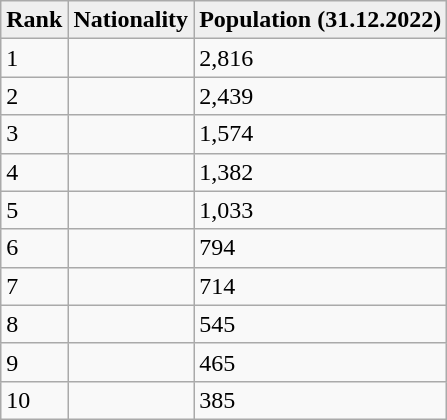<table class="wikitable">
<tr>
<th style="background:#efefef;">Rank</th>
<th style="background:#efefef;">Nationality</th>
<th style="background:#efefef;">Population (31.12.2022)</th>
</tr>
<tr>
<td>1</td>
<td></td>
<td>2,816</td>
</tr>
<tr>
<td>2</td>
<td></td>
<td>2,439</td>
</tr>
<tr>
<td>3</td>
<td></td>
<td>1,574</td>
</tr>
<tr>
<td>4</td>
<td></td>
<td>1,382</td>
</tr>
<tr>
<td>5</td>
<td></td>
<td>1,033</td>
</tr>
<tr>
<td>6</td>
<td></td>
<td>794</td>
</tr>
<tr>
<td>7</td>
<td></td>
<td>714</td>
</tr>
<tr>
<td>8</td>
<td></td>
<td>545</td>
</tr>
<tr>
<td>9</td>
<td></td>
<td>465</td>
</tr>
<tr>
<td>10</td>
<td></td>
<td>385</td>
</tr>
</table>
